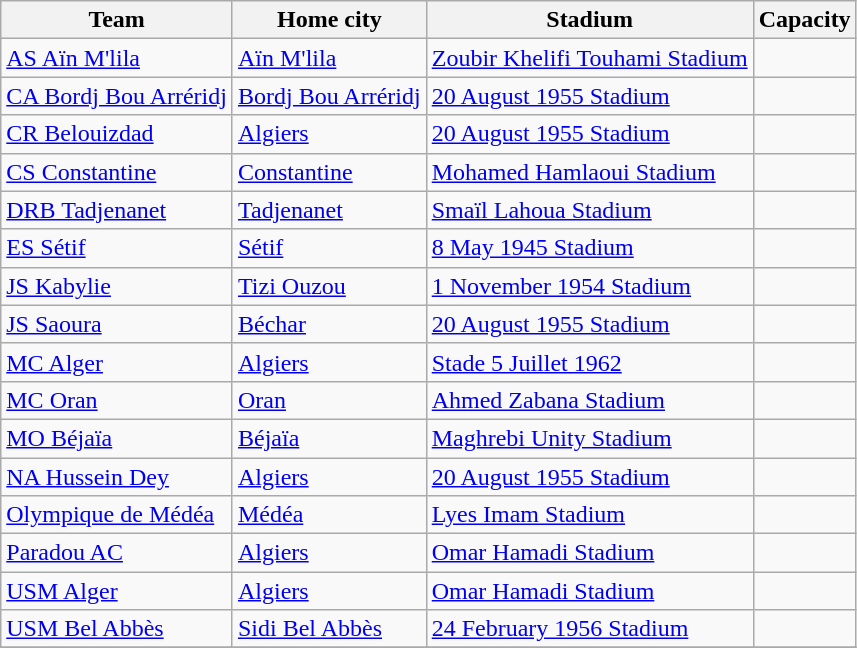<table class="wikitable sortable">
<tr>
<th>Team</th>
<th>Home city</th>
<th>Stadium</th>
<th>Capacity</th>
</tr>
<tr>
<td><a href='#'>AS Aïn M'lila</a></td>
<td><a href='#'>Aïn M'lila</a></td>
<td><a href='#'>Zoubir Khelifi Touhami Stadium</a></td>
<td style="text-align:center"></td>
</tr>
<tr>
<td><a href='#'>CA Bordj Bou Arréridj</a></td>
<td><a href='#'>Bordj Bou Arréridj</a></td>
<td><a href='#'>20 August 1955 Stadium</a></td>
<td style="text-align:center"></td>
</tr>
<tr>
<td><a href='#'>CR Belouizdad</a></td>
<td><a href='#'>Algiers</a></td>
<td><a href='#'>20 August 1955 Stadium</a></td>
<td style="text-align:center"></td>
</tr>
<tr>
<td><a href='#'>CS Constantine</a></td>
<td><a href='#'>Constantine</a></td>
<td><a href='#'>Mohamed Hamlaoui Stadium</a></td>
<td style="text-align:center"></td>
</tr>
<tr>
<td><a href='#'>DRB Tadjenanet</a></td>
<td><a href='#'>Tadjenanet</a></td>
<td><a href='#'>Smaïl Lahoua Stadium</a></td>
<td style="text-align:center"></td>
</tr>
<tr>
<td><a href='#'>ES Sétif</a></td>
<td><a href='#'>Sétif</a></td>
<td><a href='#'>8 May 1945 Stadium</a></td>
<td style="text-align:center"></td>
</tr>
<tr>
<td><a href='#'>JS Kabylie</a></td>
<td><a href='#'>Tizi Ouzou</a></td>
<td><a href='#'>1 November 1954 Stadium</a></td>
<td style="text-align:center"></td>
</tr>
<tr>
<td><a href='#'>JS Saoura</a></td>
<td><a href='#'>Béchar</a></td>
<td><a href='#'>20 August 1955 Stadium</a></td>
<td style="text-align:center"></td>
</tr>
<tr>
<td><a href='#'>MC Alger</a></td>
<td><a href='#'>Algiers</a></td>
<td><a href='#'>Stade 5 Juillet 1962</a></td>
<td style="text-align:center"></td>
</tr>
<tr>
<td><a href='#'>MC Oran</a></td>
<td><a href='#'>Oran</a></td>
<td><a href='#'>Ahmed Zabana Stadium</a></td>
<td style="text-align:center"></td>
</tr>
<tr>
<td><a href='#'>MO Béjaïa</a></td>
<td><a href='#'>Béjaïa</a></td>
<td><a href='#'>Maghrebi Unity Stadium</a></td>
<td style="text-align:center"></td>
</tr>
<tr>
<td><a href='#'>NA Hussein Dey</a></td>
<td><a href='#'>Algiers</a></td>
<td><a href='#'>20 August 1955 Stadium</a></td>
<td style="text-align:center"></td>
</tr>
<tr>
<td><a href='#'>Olympique de Médéa</a></td>
<td><a href='#'>Médéa</a></td>
<td><a href='#'>Lyes Imam Stadium</a></td>
<td style="text-align:center"></td>
</tr>
<tr>
<td><a href='#'>Paradou AC</a></td>
<td><a href='#'>Algiers</a></td>
<td><a href='#'>Omar Hamadi Stadium</a></td>
<td style="text-align:center"></td>
</tr>
<tr>
<td><a href='#'>USM Alger</a></td>
<td><a href='#'>Algiers</a></td>
<td><a href='#'>Omar Hamadi Stadium</a></td>
<td style="text-align:center"></td>
</tr>
<tr>
<td><a href='#'>USM Bel Abbès</a></td>
<td><a href='#'>Sidi Bel Abbès</a></td>
<td><a href='#'>24 February 1956 Stadium</a></td>
<td style="text-align:center"></td>
</tr>
<tr>
</tr>
</table>
